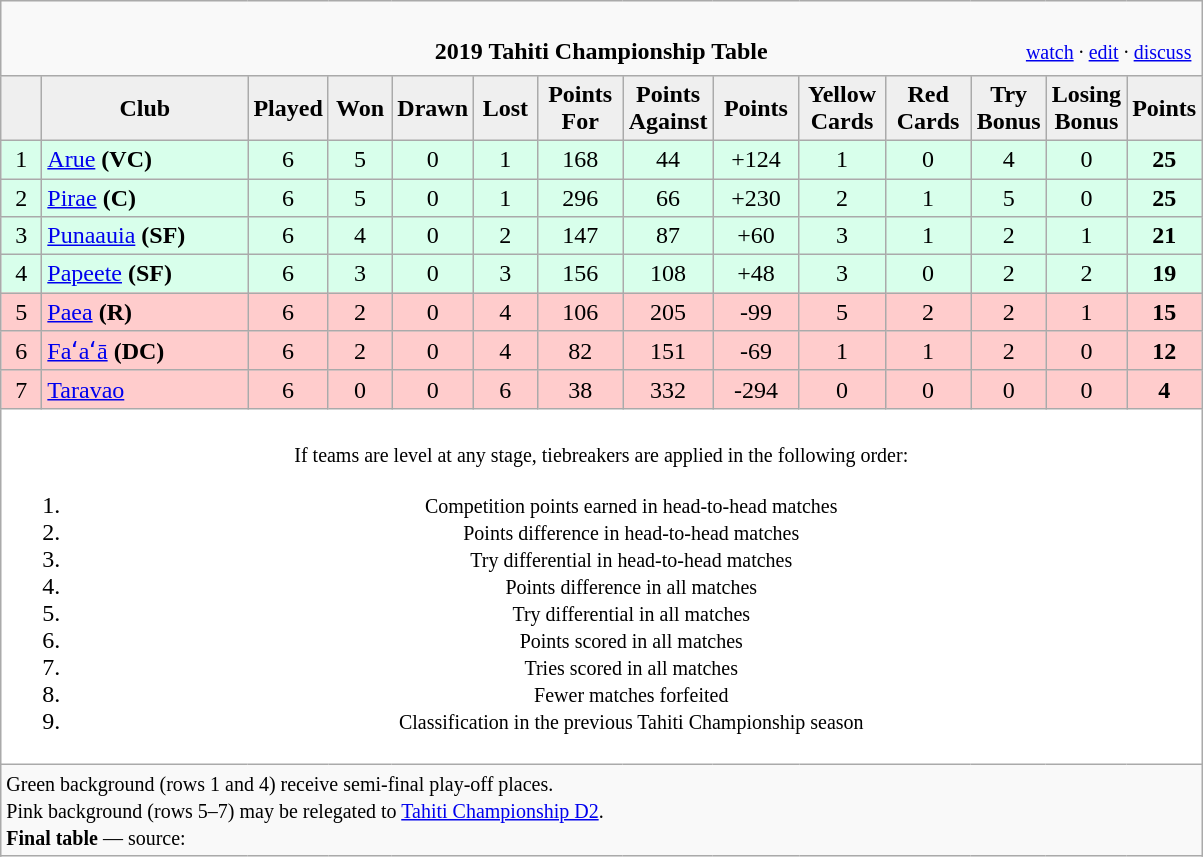<table class="wikitable" style="text-align: center;">
<tr>
<td colspan="15" cellpadding="0" cellspacing="0"><br><table border="0" width="100%" cellpadding="0" cellspacing="0">
<tr>
<td width=20% style="border:0px"></td>
<td style="border:0px"><strong> 2019 Tahiti Championship Table</strong></td>
<td width=20% style="border:0px;text-align:right;"><small><a href='#'>watch</a> · <a href='#'>edit</a> · <a href='#'>discuss</a></small></td>
</tr>
</table>
</td>
</tr>
<tr>
<th style="background-color:#efefef;" width="20"></th>
<th style="background-color:#efefef;" width="130">Club</th>
<th style="background-color:#efefef;" width="40">Played</th>
<th style="background-color:#efefef;" width="35">Won</th>
<th style="background-color:#efefef;" width="35">Drawn</th>
<th style="background-color:#efefef;" width="35">Lost</th>
<th style="background-color:#efefef;" width="50">Points For</th>
<th style="background-color:#efefef;" width="50">Points Against</th>
<th style="background-color:#efefef;" width="50">Points </th>
<th style="background-color:#efefef;" width="50">Yellow Cards</th>
<th style="background-color:#efefef;" width="50">Red Cards</th>
<th style="background-color:#efefef;" width="40">Try Bonus</th>
<th style="background-color:#efefef;" width="40">Losing Bonus</th>
<th style="background-color:#efefef;" width="40">Points</th>
</tr>
<tr style="background-color:#d8ffeb;text-align:center;">
<td>1</td>
<td style="text-align:left;"><a href='#'>Arue</a> <strong>(VC)</strong></td>
<td>6</td>
<td>5</td>
<td>0</td>
<td>1</td>
<td>168</td>
<td>44</td>
<td>+124</td>
<td>1</td>
<td>0</td>
<td>4</td>
<td>0</td>
<td><strong>25</strong></td>
</tr>
<tr style="background-color:#d8ffeb;text-align:center;">
<td>2</td>
<td style="text-align:left;"><a href='#'>Pirae</a> <strong>(C)</strong></td>
<td>6</td>
<td>5</td>
<td>0</td>
<td>1</td>
<td>296</td>
<td>66</td>
<td>+230</td>
<td>2</td>
<td>1</td>
<td>5</td>
<td>0</td>
<td><strong>25</strong></td>
</tr>
<tr style="background-color:#d8ffeb;text-align:center;">
<td>3</td>
<td style="text-align:left;"><a href='#'>Punaauia</a> <strong>(SF)</strong></td>
<td>6</td>
<td>4</td>
<td>0</td>
<td>2</td>
<td>147</td>
<td>87</td>
<td>+60</td>
<td>3</td>
<td>1</td>
<td>2</td>
<td>1</td>
<td><strong>21</strong></td>
</tr>
<tr style="background-color:#d8ffeb;text-align:center;">
<td>4</td>
<td style="text-align:left;"><a href='#'>Papeete</a> <strong>(SF)</strong></td>
<td>6</td>
<td>3</td>
<td>0</td>
<td>3</td>
<td>156</td>
<td>108</td>
<td>+48</td>
<td>3</td>
<td>0</td>
<td>2</td>
<td>2</td>
<td><strong>19</strong></td>
</tr>
<tr style="background-color:#ffcccc;text-align:center;">
<td>5</td>
<td style="text-align:left;"><a href='#'>Paea</a> <strong>(R)</strong></td>
<td>6</td>
<td>2</td>
<td>0</td>
<td>4</td>
<td>106</td>
<td>205</td>
<td>-99</td>
<td>5</td>
<td>2</td>
<td>2</td>
<td>1</td>
<td><strong>15</strong></td>
</tr>
<tr style="background-color:#ffcccc;text-align:center;">
<td>6</td>
<td style="text-align:left;"><a href='#'>Faʻaʻā</a> <strong>(DC)</strong></td>
<td>6</td>
<td>2</td>
<td>0</td>
<td>4</td>
<td>82</td>
<td>151</td>
<td>-69</td>
<td>1</td>
<td>1</td>
<td>2</td>
<td>0</td>
<td><strong>12</strong></td>
</tr>
<tr style="background-color:#ffcccc;text-align:center;">
<td>7</td>
<td style="text-align:left;"><a href='#'>Taravao</a></td>
<td>6</td>
<td>0</td>
<td>0</td>
<td>6</td>
<td>38</td>
<td>332</td>
<td>-294</td>
<td>0</td>
<td>0</td>
<td>0</td>
<td>0</td>
<td><strong>4</strong></td>
</tr>
<tr style="background-color:#ffffff;text-align:center;">
<td colspan="14"><br><small>If teams are level at any stage, tiebreakers are applied in the following order:</small><ol><li><small>Competition points earned in head-to-head matches</small></li><li><small>Points difference in head-to-head matches</small></li><li><small>Try differential in head-to-head matches</small></li><li><small>Points difference in all matches</small></li><li><small>Try differential in all matches</small></li><li><small>Points scored in all matches</small></li><li><small>Tries scored in all matches</small></li><li><small>Fewer matches forfeited</small></li><li><small>Classification in the previous Tahiti Championship season</small></li></ol></td>
</tr>
<tr | style="text-align:left;" |>
<td colspan="15" style="border:0px"><small><span>Green background</span> (rows 1 and 4) receive semi-final play-off places.<br><span>Pink background</span> (rows 5–7) may be relegated to <a href='#'>Tahiti Championship D2</a>. </small><br><small><strong>Final table</strong> — source: </small></td>
</tr>
<tr | style="text-align:left;" |>
</tr>
</table>
